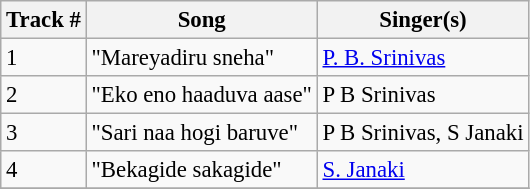<table class="wikitable" style="font-size:95%;">
<tr>
<th>Track #</th>
<th>Song</th>
<th>Singer(s)</th>
</tr>
<tr>
<td>1</td>
<td>"Mareyadiru sneha"</td>
<td><a href='#'>P. B. Srinivas</a></td>
</tr>
<tr>
<td>2</td>
<td>"Eko eno haaduva aase"</td>
<td>P B Srinivas</td>
</tr>
<tr>
<td>3</td>
<td>"Sari naa hogi baruve"</td>
<td>P B Srinivas, S Janaki</td>
</tr>
<tr>
<td>4</td>
<td>"Bekagide sakagide"</td>
<td><a href='#'>S. Janaki</a></td>
</tr>
<tr>
</tr>
</table>
